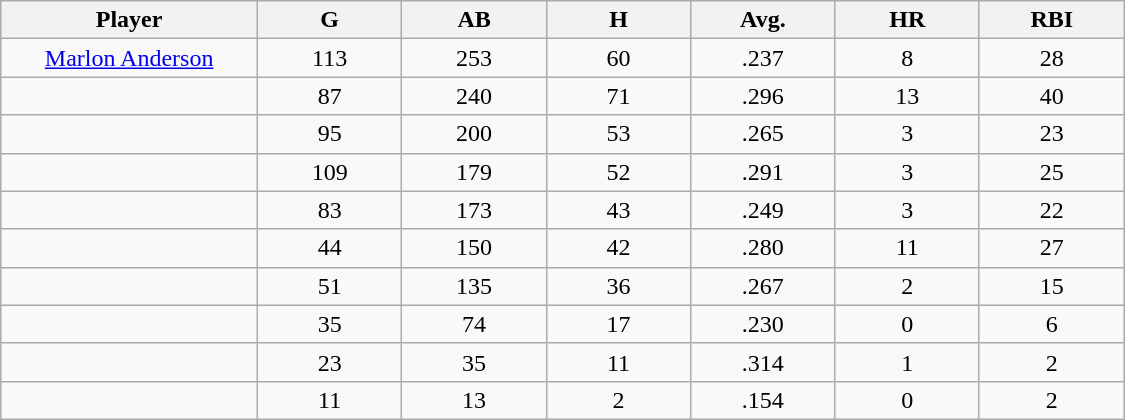<table class="wikitable sortable">
<tr>
<th bgcolor="#DDDDFF" width="16%">Player</th>
<th bgcolor="#DDDDFF" width="9%">G</th>
<th bgcolor="#DDDDFF" width="9%">AB</th>
<th bgcolor="#DDDDFF" width="9%">H</th>
<th bgcolor="#DDDDFF" width="9%">Avg.</th>
<th bgcolor="#DDDDFF" width="9%">HR</th>
<th bgcolor="#DDDDFF" width="9%">RBI</th>
</tr>
<tr align="center">
<td><a href='#'>Marlon Anderson</a></td>
<td>113</td>
<td>253</td>
<td>60</td>
<td>.237</td>
<td>8</td>
<td>28</td>
</tr>
<tr align=center>
<td></td>
<td>87</td>
<td>240</td>
<td>71</td>
<td>.296</td>
<td>13</td>
<td>40</td>
</tr>
<tr align="center">
<td></td>
<td>95</td>
<td>200</td>
<td>53</td>
<td>.265</td>
<td>3</td>
<td>23</td>
</tr>
<tr align="center">
<td></td>
<td>109</td>
<td>179</td>
<td>52</td>
<td>.291</td>
<td>3</td>
<td>25</td>
</tr>
<tr align="center">
<td></td>
<td>83</td>
<td>173</td>
<td>43</td>
<td>.249</td>
<td>3</td>
<td>22</td>
</tr>
<tr align="center">
<td></td>
<td>44</td>
<td>150</td>
<td>42</td>
<td>.280</td>
<td>11</td>
<td>27</td>
</tr>
<tr align="center">
<td></td>
<td>51</td>
<td>135</td>
<td>36</td>
<td>.267</td>
<td>2</td>
<td>15</td>
</tr>
<tr align="center">
<td></td>
<td>35</td>
<td>74</td>
<td>17</td>
<td>.230</td>
<td>0</td>
<td>6</td>
</tr>
<tr align="center">
<td></td>
<td>23</td>
<td>35</td>
<td>11</td>
<td>.314</td>
<td>1</td>
<td>2</td>
</tr>
<tr align="center">
<td></td>
<td>11</td>
<td>13</td>
<td>2</td>
<td>.154</td>
<td>0</td>
<td>2</td>
</tr>
</table>
